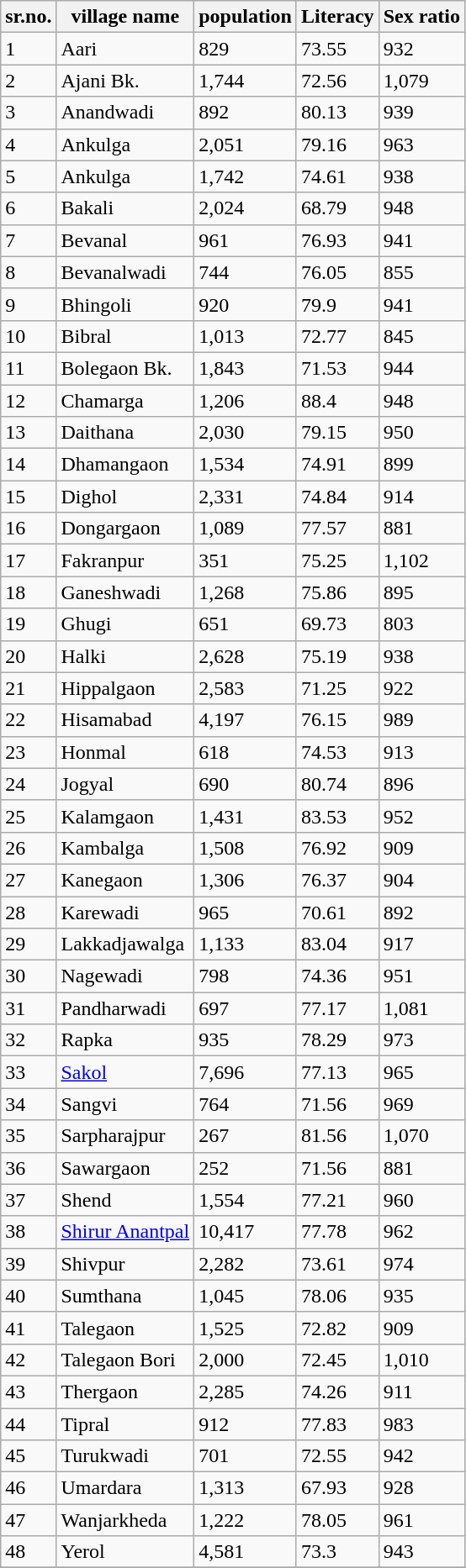<table class="wikitable">
<tr>
<th>sr.no.</th>
<th>village name</th>
<th>population</th>
<th>Literacy</th>
<th>Sex ratio</th>
</tr>
<tr>
<td>1</td>
<td>Aari</td>
<td>829</td>
<td>73.55</td>
<td>932</td>
</tr>
<tr>
<td>2</td>
<td>Ajani Bk.</td>
<td>1,744</td>
<td>72.56</td>
<td>1,079</td>
</tr>
<tr>
<td>3</td>
<td>Anandwadi</td>
<td>892</td>
<td>80.13</td>
<td>939</td>
</tr>
<tr>
<td>4</td>
<td>Ankulga</td>
<td>2,051</td>
<td>79.16</td>
<td>963</td>
</tr>
<tr>
<td>5</td>
<td>Ankulga</td>
<td>1,742</td>
<td>74.61</td>
<td>938</td>
</tr>
<tr>
<td>6</td>
<td>Bakali</td>
<td>2,024</td>
<td>68.79</td>
<td>948</td>
</tr>
<tr>
<td>7</td>
<td>Bevanal</td>
<td>961</td>
<td>76.93</td>
<td>941</td>
</tr>
<tr>
<td>8</td>
<td>Bevanalwadi</td>
<td>744</td>
<td>76.05</td>
<td>855</td>
</tr>
<tr>
<td>9</td>
<td>Bhingoli</td>
<td>920</td>
<td>79.9</td>
<td>941</td>
</tr>
<tr>
<td>10</td>
<td>Bibral</td>
<td>1,013</td>
<td>72.77</td>
<td>845</td>
</tr>
<tr>
<td>11</td>
<td>Bolegaon Bk.</td>
<td>1,843</td>
<td>71.53</td>
<td>944</td>
</tr>
<tr>
<td>12</td>
<td>Chamarga</td>
<td>1,206</td>
<td>88.4</td>
<td>948</td>
</tr>
<tr>
<td>13</td>
<td>Daithana</td>
<td>2,030</td>
<td>79.15</td>
<td>950</td>
</tr>
<tr>
<td>14</td>
<td>Dhamangaon</td>
<td>1,534</td>
<td>74.91</td>
<td>899</td>
</tr>
<tr>
<td>15</td>
<td>Dighol</td>
<td>2,331</td>
<td>74.84</td>
<td>914</td>
</tr>
<tr>
<td>16</td>
<td>Dongargaon</td>
<td>1,089</td>
<td>77.57</td>
<td>881</td>
</tr>
<tr>
<td>17</td>
<td>Fakranpur</td>
<td>351</td>
<td>75.25</td>
<td>1,102</td>
</tr>
<tr>
<td>18</td>
<td>Ganeshwadi</td>
<td>1,268</td>
<td>75.86</td>
<td>895</td>
</tr>
<tr>
<td>19</td>
<td>Ghugi</td>
<td>651</td>
<td>69.73</td>
<td>803</td>
</tr>
<tr>
<td>20</td>
<td>Halki</td>
<td>2,628</td>
<td>75.19</td>
<td>938</td>
</tr>
<tr>
<td>21</td>
<td>Hippalgaon</td>
<td>2,583</td>
<td>71.25</td>
<td>922</td>
</tr>
<tr>
<td>22</td>
<td>Hisamabad</td>
<td>4,197</td>
<td>76.15</td>
<td>989</td>
</tr>
<tr>
<td>23</td>
<td>Honmal</td>
<td>618</td>
<td>74.53</td>
<td>913</td>
</tr>
<tr>
<td>24</td>
<td>Jogyal</td>
<td>690</td>
<td>80.74</td>
<td>896</td>
</tr>
<tr>
<td>25</td>
<td>Kalamgaon</td>
<td>1,431</td>
<td>83.53</td>
<td>952</td>
</tr>
<tr>
<td>26</td>
<td>Kambalga</td>
<td>1,508</td>
<td>76.92</td>
<td>909</td>
</tr>
<tr>
<td>27</td>
<td>Kanegaon</td>
<td>1,306</td>
<td>76.37</td>
<td>904</td>
</tr>
<tr>
<td>28</td>
<td>Karewadi</td>
<td>965</td>
<td>70.61</td>
<td>892</td>
</tr>
<tr>
<td>29</td>
<td>Lakkadjawalga</td>
<td>1,133</td>
<td>83.04</td>
<td>917</td>
</tr>
<tr>
<td>30</td>
<td>Nagewadi</td>
<td>798</td>
<td>74.36</td>
<td>951</td>
</tr>
<tr>
<td>31</td>
<td>Pandharwadi</td>
<td>697</td>
<td>77.17</td>
<td>1,081</td>
</tr>
<tr>
<td>32</td>
<td>Rapka</td>
<td>935</td>
<td>78.29</td>
<td>973</td>
</tr>
<tr>
<td>33</td>
<td><a href='#'>Sakol</a></td>
<td>7,696</td>
<td>77.13</td>
<td>965</td>
</tr>
<tr>
<td>34</td>
<td>Sangvi</td>
<td>764</td>
<td>71.56</td>
<td>969</td>
</tr>
<tr>
<td>35</td>
<td>Sarpharajpur</td>
<td>267</td>
<td>81.56</td>
<td>1,070</td>
</tr>
<tr>
<td>36</td>
<td>Sawargaon</td>
<td>252</td>
<td>71.56</td>
<td>881</td>
</tr>
<tr>
<td>37</td>
<td>Shend</td>
<td>1,554</td>
<td>77.21</td>
<td>960</td>
</tr>
<tr>
<td>38</td>
<td><a href='#'>Shirur Anantpal</a></td>
<td>10,417</td>
<td>77.78</td>
<td>962</td>
</tr>
<tr>
<td>39</td>
<td>Shivpur</td>
<td>2,282</td>
<td>73.61</td>
<td>974</td>
</tr>
<tr>
<td>40</td>
<td>Sumthana</td>
<td>1,045</td>
<td>78.06</td>
<td>935</td>
</tr>
<tr>
<td>41</td>
<td>Talegaon</td>
<td>1,525</td>
<td>72.82</td>
<td>909</td>
</tr>
<tr>
<td>42</td>
<td>Talegaon Bori</td>
<td>2,000</td>
<td>72.45</td>
<td>1,010</td>
</tr>
<tr>
<td>43</td>
<td>Thergaon</td>
<td>2,285</td>
<td>74.26</td>
<td>911</td>
</tr>
<tr>
<td>44</td>
<td>Tipral</td>
<td>912</td>
<td>77.83</td>
<td>983</td>
</tr>
<tr>
<td>45</td>
<td>Turukwadi</td>
<td>701</td>
<td>72.55</td>
<td>942</td>
</tr>
<tr>
<td>46</td>
<td>Umardara</td>
<td>1,313</td>
<td>67.93</td>
<td>928</td>
</tr>
<tr>
<td>47</td>
<td>Wanjarkheda</td>
<td>1,222</td>
<td>78.05</td>
<td>961</td>
</tr>
<tr>
<td>48</td>
<td>Yerol</td>
<td>4,581</td>
<td>73.3</td>
<td>943</td>
</tr>
<tr>
</tr>
</table>
